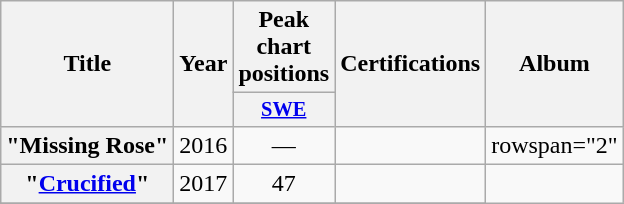<table class="wikitable plainrowheaders" style="text-align:center;">
<tr>
<th scope="col" rowspan="2">Title</th>
<th scope="col" rowspan="2">Year</th>
<th scope="col">Peak chart positions</th>
<th scope="col" rowspan="2">Certifications</th>
<th scope="col" rowspan="2">Album</th>
</tr>
<tr>
<th scope="col" style="width:3em;font-size:85%;"><a href='#'>SWE</a><br></th>
</tr>
<tr>
<th scope="row">"Missing Rose"</th>
<td>2016</td>
<td>—</td>
<td></td>
<td>rowspan="2" <em></em></td>
</tr>
<tr>
<th scope="row">"<a href='#'>Crucified</a>"</th>
<td>2017</td>
<td>47</td>
<td></td>
</tr>
<tr>
</tr>
</table>
